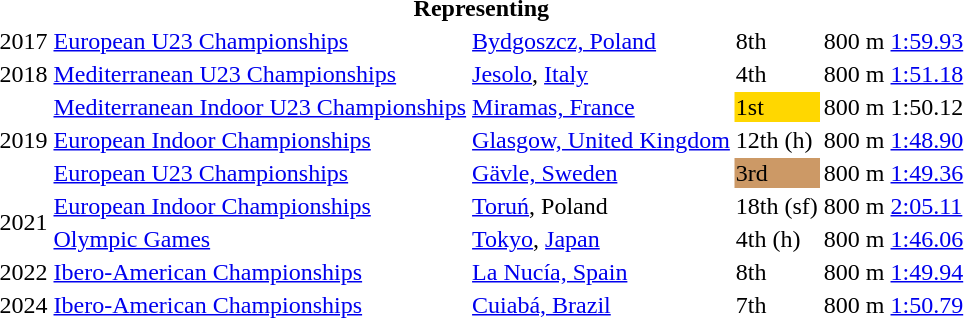<table>
<tr>
<th colspan="6">Representing </th>
</tr>
<tr>
<td>2017</td>
<td><a href='#'>European U23 Championships</a></td>
<td><a href='#'>Bydgoszcz, Poland</a></td>
<td>8th</td>
<td>800 m</td>
<td><a href='#'>1:59.93</a></td>
</tr>
<tr>
<td>2018</td>
<td><a href='#'>Mediterranean U23 Championships</a></td>
<td><a href='#'>Jesolo</a>, <a href='#'>Italy</a></td>
<td>4th</td>
<td>800 m</td>
<td><a href='#'>1:51.18</a></td>
</tr>
<tr>
<td rowspan=3>2019</td>
<td><a href='#'>Mediterranean Indoor U23 Championships</a></td>
<td><a href='#'>Miramas, France</a></td>
<td bgcolor=gold>1st</td>
<td>800 m</td>
<td>1:50.12</td>
</tr>
<tr>
<td><a href='#'>European Indoor Championships</a></td>
<td><a href='#'>Glasgow, United Kingdom</a></td>
<td>12th (h)</td>
<td>800 m</td>
<td><a href='#'>1:48.90</a></td>
</tr>
<tr>
<td><a href='#'>European U23 Championships</a></td>
<td><a href='#'>Gävle, Sweden</a></td>
<td bgcolor=cc9966>3rd</td>
<td>800 m</td>
<td><a href='#'>1:49.36</a></td>
</tr>
<tr>
<td rowspan=2>2021</td>
<td><a href='#'>European Indoor Championships</a></td>
<td><a href='#'>Toruń</a>, Poland</td>
<td>18th (sf)</td>
<td>800 m</td>
<td><a href='#'>2:05.11</a></td>
</tr>
<tr>
<td><a href='#'>Olympic Games</a></td>
<td><a href='#'>Tokyo</a>, <a href='#'>Japan</a></td>
<td>4th (h)</td>
<td>800 m</td>
<td><a href='#'>1:46.06</a></td>
</tr>
<tr>
<td>2022</td>
<td><a href='#'>Ibero-American Championships</a></td>
<td><a href='#'>La Nucía, Spain</a></td>
<td>8th</td>
<td>800 m</td>
<td><a href='#'>1:49.94</a></td>
</tr>
<tr>
<td>2024</td>
<td><a href='#'>Ibero-American Championships</a></td>
<td><a href='#'>Cuiabá, Brazil</a></td>
<td>7th</td>
<td>800 m</td>
<td><a href='#'>1:50.79</a></td>
</tr>
</table>
